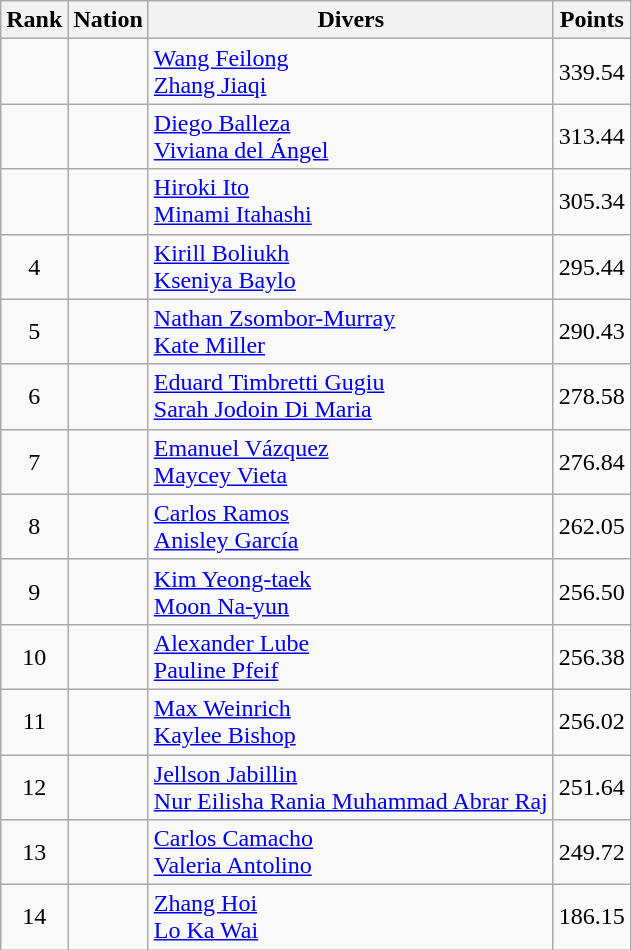<table class="wikitable sortable" style="text-align:center">
<tr>
<th>Rank</th>
<th>Nation</th>
<th>Divers</th>
<th>Points</th>
</tr>
<tr>
<td></td>
<td align=left></td>
<td align=left><a href='#'>Wang Feilong</a><br><a href='#'>Zhang Jiaqi</a></td>
<td>339.54</td>
</tr>
<tr>
<td></td>
<td align=left></td>
<td align=left><a href='#'>Diego Balleza</a><br><a href='#'>Viviana del Ángel</a></td>
<td>313.44</td>
</tr>
<tr>
<td></td>
<td align=left></td>
<td align=left><a href='#'>Hiroki Ito</a><br><a href='#'>Minami Itahashi</a></td>
<td>305.34</td>
</tr>
<tr>
<td>4</td>
<td align=left></td>
<td align=left><a href='#'>Kirill Boliukh</a><br><a href='#'>Kseniya Baylo</a></td>
<td>295.44</td>
</tr>
<tr>
<td>5</td>
<td align=left></td>
<td align=left><a href='#'>Nathan Zsombor-Murray</a><br><a href='#'>Kate Miller</a></td>
<td>290.43</td>
</tr>
<tr>
<td>6</td>
<td align=left></td>
<td align=left><a href='#'>Eduard Timbretti Gugiu</a><br><a href='#'>Sarah Jodoin Di Maria</a></td>
<td>278.58</td>
</tr>
<tr>
<td>7</td>
<td align=left></td>
<td align=left><a href='#'>Emanuel Vázquez</a> <br><a href='#'>Maycey Vieta</a></td>
<td>276.84</td>
</tr>
<tr>
<td>8</td>
<td align=left></td>
<td align=left><a href='#'>Carlos Ramos</a><br><a href='#'>Anisley García</a></td>
<td>262.05</td>
</tr>
<tr>
<td>9</td>
<td align=left></td>
<td align=left><a href='#'>Kim Yeong-taek</a><br><a href='#'>Moon Na-yun</a></td>
<td>256.50</td>
</tr>
<tr>
<td>10</td>
<td align=left></td>
<td align=left><a href='#'>Alexander Lube</a><br><a href='#'>Pauline Pfeif</a></td>
<td>256.38</td>
</tr>
<tr>
<td>11</td>
<td align=left></td>
<td align=left><a href='#'>Max Weinrich</a><br><a href='#'>Kaylee Bishop</a></td>
<td>256.02</td>
</tr>
<tr>
<td>12</td>
<td align=left></td>
<td align=left><a href='#'>Jellson Jabillin</a><br><a href='#'>Nur Eilisha Rania Muhammad Abrar Raj</a></td>
<td>251.64</td>
</tr>
<tr>
<td>13</td>
<td align=left></td>
<td align=left><a href='#'>Carlos Camacho</a><br><a href='#'>Valeria Antolino</a></td>
<td>249.72</td>
</tr>
<tr>
<td>14</td>
<td align=left></td>
<td align=left><a href='#'>Zhang Hoi</a><br><a href='#'>Lo Ka Wai</a></td>
<td>186.15</td>
</tr>
</table>
